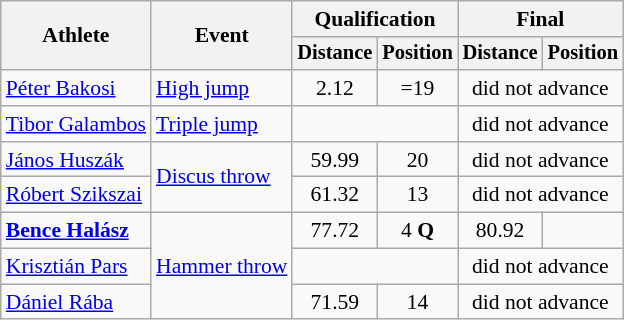<table class=wikitable style=font-size:90%>
<tr>
<th rowspan=2>Athlete</th>
<th rowspan=2>Event</th>
<th colspan=2>Qualification</th>
<th colspan=2>Final</th>
</tr>
<tr style=font-size:95%>
<th>Distance</th>
<th>Position</th>
<th>Distance</th>
<th>Position</th>
</tr>
<tr align=center>
<td align=left><a href='#'>Péter Bakosi</a></td>
<td align=left><a href='#'>High jump</a></td>
<td>2.12</td>
<td>=19</td>
<td colspan=2>did not advance</td>
</tr>
<tr align=center>
<td align=left><a href='#'>Tibor Galambos</a></td>
<td align=left><a href='#'>Triple jump</a></td>
<td colspan=2></td>
<td colspan=2>did not advance</td>
</tr>
<tr align=center>
<td align=left><a href='#'>János Huszák</a></td>
<td align=left rowspan=2><a href='#'>Discus throw</a></td>
<td>59.99</td>
<td>20</td>
<td colspan=2>did not advance</td>
</tr>
<tr align=center>
<td align=left><a href='#'>Róbert Szikszai</a></td>
<td>61.32</td>
<td>13</td>
<td colspan=2>did not advance</td>
</tr>
<tr align=center>
<td align=left><strong><a href='#'>Bence Halász</a></strong></td>
<td align=left rowspan=3><a href='#'>Hammer throw</a></td>
<td>77.72</td>
<td>4 <strong>Q</strong></td>
<td>80.92 <strong></strong></td>
<td><strong></strong></td>
</tr>
<tr align=center>
<td align=left><a href='#'>Krisztián Pars</a></td>
<td colspan=2></td>
<td colspan=2>did not advance</td>
</tr>
<tr align=center>
<td align=left><a href='#'>Dániel Rába</a></td>
<td>71.59</td>
<td>14</td>
<td colspan=2>did not advance</td>
</tr>
</table>
